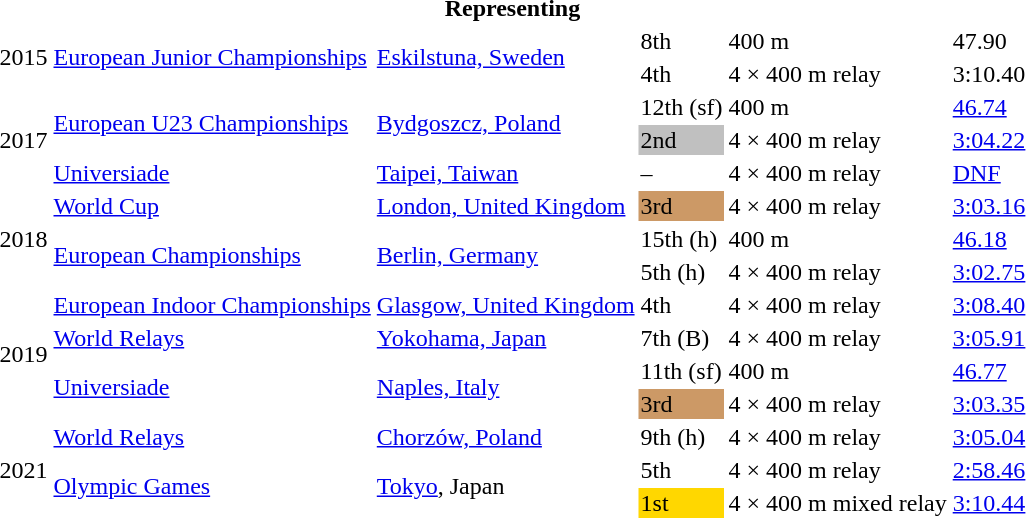<table>
<tr>
<th colspan="6">Representing </th>
</tr>
<tr>
<td rowspan=2>2015</td>
<td rowspan=2><a href='#'>European Junior Championships</a></td>
<td rowspan=2><a href='#'>Eskilstuna, Sweden</a></td>
<td>8th</td>
<td>400 m</td>
<td>47.90</td>
</tr>
<tr>
<td>4th</td>
<td>4 × 400 m relay</td>
<td>3:10.40</td>
</tr>
<tr>
<td rowspan=3>2017</td>
<td rowspan=2><a href='#'>European U23 Championships</a></td>
<td rowspan=2><a href='#'>Bydgoszcz, Poland</a></td>
<td>12th (sf)</td>
<td>400 m</td>
<td><a href='#'>46.74</a></td>
</tr>
<tr>
<td bgcolor=silver>2nd</td>
<td>4 × 400 m relay</td>
<td><a href='#'>3:04.22</a></td>
</tr>
<tr>
<td><a href='#'>Universiade</a></td>
<td><a href='#'>Taipei, Taiwan</a></td>
<td>–</td>
<td>4 × 400 m relay</td>
<td><a href='#'>DNF</a></td>
</tr>
<tr>
<td rowspan=3>2018</td>
<td><a href='#'>World Cup</a></td>
<td><a href='#'>London, United Kingdom</a></td>
<td bgcolor=cc9966>3rd</td>
<td>4 × 400 m relay</td>
<td><a href='#'>3:03.16</a></td>
</tr>
<tr>
<td rowspan=2><a href='#'>European Championships</a></td>
<td rowspan=2><a href='#'>Berlin, Germany</a></td>
<td>15th (h)</td>
<td>400 m</td>
<td><a href='#'>46.18</a></td>
</tr>
<tr>
<td>5th (h)</td>
<td>4 × 400 m relay</td>
<td><a href='#'>3:02.75</a></td>
</tr>
<tr>
<td rowspan=4>2019</td>
<td><a href='#'>European Indoor Championships</a></td>
<td><a href='#'>Glasgow, United Kingdom</a></td>
<td>4th</td>
<td>4 × 400 m relay</td>
<td><a href='#'>3:08.40</a></td>
</tr>
<tr>
<td><a href='#'>World Relays</a></td>
<td><a href='#'>Yokohama, Japan</a></td>
<td>7th (B)</td>
<td>4 × 400 m relay</td>
<td><a href='#'>3:05.91</a></td>
</tr>
<tr>
<td rowspan=2><a href='#'>Universiade</a></td>
<td rowspan=2><a href='#'>Naples, Italy</a></td>
<td>11th (sf)</td>
<td>400 m</td>
<td><a href='#'>46.77</a></td>
</tr>
<tr>
<td bgcolor=cc9966>3rd</td>
<td>4 × 400 m relay</td>
<td><a href='#'>3:03.35</a></td>
</tr>
<tr>
<td rowspan=3>2021</td>
<td><a href='#'>World Relays</a></td>
<td><a href='#'>Chorzów, Poland</a></td>
<td>9th (h)</td>
<td>4 × 400 m relay</td>
<td><a href='#'>3:05.04</a></td>
</tr>
<tr>
<td rowspan=2><a href='#'>Olympic Games</a></td>
<td rowspan=2><a href='#'>Tokyo</a>, Japan</td>
<td>5th</td>
<td>4 × 400 m relay</td>
<td><a href='#'>2:58.46</a></td>
</tr>
<tr>
<td bgcolor=gold>1st</td>
<td>4 × 400 m mixed relay</td>
<td><a href='#'>3:10.44</a> </td>
</tr>
</table>
